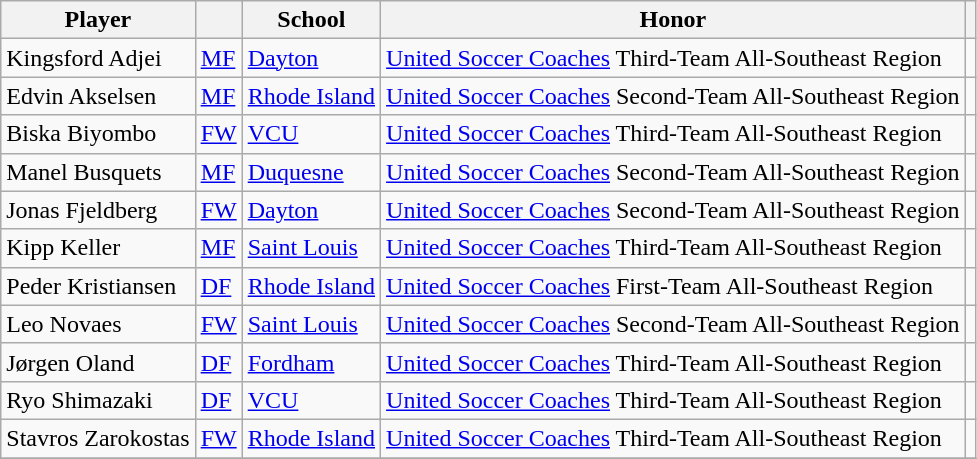<table class="wikitable">
<tr>
<th>Player</th>
<th></th>
<th>School</th>
<th>Honor</th>
<th></th>
</tr>
<tr>
<td>Kingsford Adjei</td>
<td><a href='#'>MF</a></td>
<td><a href='#'>Dayton</a></td>
<td><a href='#'>United Soccer Coaches</a> Third-Team All-Southeast Region</td>
<td></td>
</tr>
<tr>
<td>Edvin Akselsen</td>
<td><a href='#'>MF</a></td>
<td><a href='#'>Rhode Island</a></td>
<td><a href='#'>United Soccer Coaches</a> Second-Team All-Southeast Region</td>
<td></td>
</tr>
<tr>
<td>Biska Biyombo</td>
<td><a href='#'>FW</a></td>
<td><a href='#'>VCU</a></td>
<td><a href='#'>United Soccer Coaches</a> Third-Team All-Southeast Region</td>
<td></td>
</tr>
<tr>
<td>Manel Busquets</td>
<td><a href='#'>MF</a></td>
<td><a href='#'>Duquesne</a></td>
<td><a href='#'>United Soccer Coaches</a> Second-Team All-Southeast Region</td>
<td></td>
</tr>
<tr>
<td>Jonas Fjeldberg</td>
<td><a href='#'>FW</a></td>
<td><a href='#'>Dayton</a></td>
<td><a href='#'>United Soccer Coaches</a> Second-Team All-Southeast Region</td>
<td></td>
</tr>
<tr>
<td>Kipp Keller</td>
<td><a href='#'>MF</a></td>
<td><a href='#'>Saint Louis</a></td>
<td><a href='#'>United Soccer Coaches</a> Third-Team All-Southeast Region</td>
<td></td>
</tr>
<tr>
<td>Peder Kristiansen</td>
<td><a href='#'>DF</a></td>
<td><a href='#'>Rhode Island</a></td>
<td><a href='#'>United Soccer Coaches</a> First-Team All-Southeast Region</td>
<td></td>
</tr>
<tr>
<td>Leo Novaes</td>
<td><a href='#'>FW</a></td>
<td><a href='#'>Saint Louis</a></td>
<td><a href='#'>United Soccer Coaches</a> Second-Team All-Southeast Region</td>
<td></td>
</tr>
<tr>
<td>Jørgen Oland</td>
<td><a href='#'>DF</a></td>
<td><a href='#'>Fordham</a></td>
<td><a href='#'>United Soccer Coaches</a> Third-Team All-Southeast Region</td>
<td></td>
</tr>
<tr>
<td>Ryo Shimazaki</td>
<td><a href='#'>DF</a></td>
<td><a href='#'>VCU</a></td>
<td><a href='#'>United Soccer Coaches</a> Third-Team All-Southeast Region</td>
<td></td>
</tr>
<tr>
<td>Stavros Zarokostas</td>
<td><a href='#'>FW</a></td>
<td><a href='#'>Rhode Island</a></td>
<td><a href='#'>United Soccer Coaches</a> Third-Team All-Southeast Region</td>
<td></td>
</tr>
<tr>
</tr>
</table>
